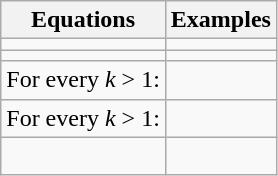<table class="wikitable">
<tr>
<th>Equations</th>
<th>Examples</th>
</tr>
<tr>
<td></td>
<td></td>
</tr>
<tr>
<td></td>
<td></td>
</tr>
<tr>
<td>For every <em>k</em> > 1:<br></td>
<td></td>
</tr>
<tr>
<td>For every <em>k</em> > 1:<br></td>
<td></td>
</tr>
<tr>
<td><br></td>
<td></td>
</tr>
</table>
